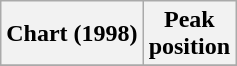<table class="wikitable sortable plainrowheaders" style="text-align:center">
<tr>
<th scope="col">Chart (1998)</th>
<th scope="col">Peak<br>position</th>
</tr>
<tr>
</tr>
</table>
